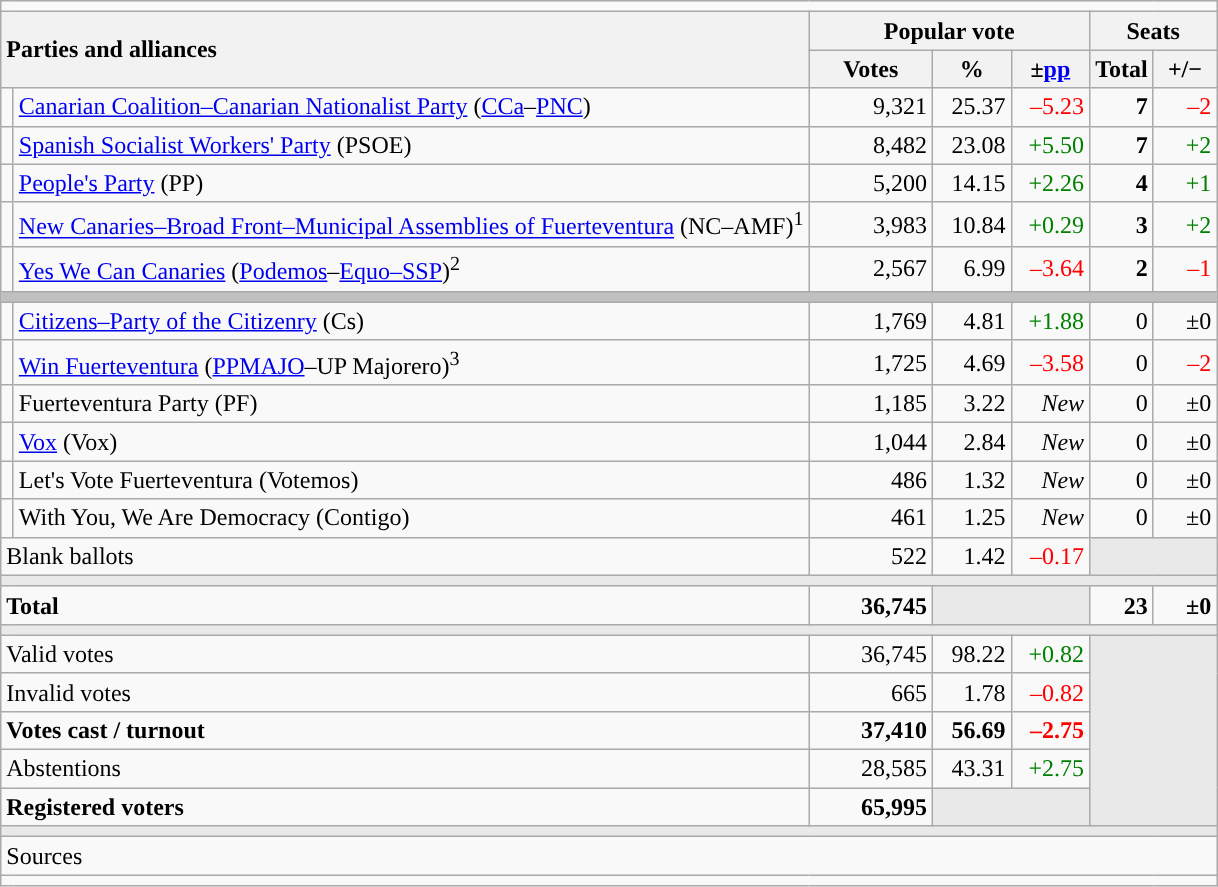<table class="wikitable" style="text-align:right;">
<tr>
<td colspan="7"></td>
</tr>
<tr>
<th style="text-align:left;" rowspan="2" colspan="2" width="525">Parties and alliances</th>
<th colspan="3">Popular vote</th>
<th colspan="2">Seats</th>
</tr>
<tr>
<th width="75">Votes</th>
<th width="45">%</th>
<th width="45">±<a href='#'>pp</a></th>
<th width="35">Total</th>
<th width="35">+/−</th>
</tr>
<tr>
<td width="1" style="color:inherit;background:"></td>
<td align="left"><a href='#'>Canarian Coalition–Canarian Nationalist Party</a> (<a href='#'>CCa</a>–<a href='#'>PNC</a>)</td>
<td>9,321</td>
<td>25.37</td>
<td style="color:red;">–5.23</td>
<td><strong>7</strong></td>
<td style="color:red;">–2</td>
</tr>
<tr>
<td style="color:inherit;background:"></td>
<td align="left"><a href='#'>Spanish Socialist Workers' Party</a> (PSOE)</td>
<td>8,482</td>
<td>23.08</td>
<td style="color:green;">+5.50</td>
<td><strong>7</strong></td>
<td style="color:green;">+2</td>
</tr>
<tr>
<td style="color:inherit;background:"></td>
<td align="left"><a href='#'>People's Party</a> (PP)</td>
<td>5,200</td>
<td>14.15</td>
<td style="color:green;">+2.26</td>
<td><strong>4</strong></td>
<td style="color:green;">+1</td>
</tr>
<tr>
<td style="color:inherit;background:"></td>
<td align="left"><a href='#'>New Canaries–Broad Front–Municipal Assemblies of Fuerteventura</a> (NC–AMF)<sup>1</sup></td>
<td>3,983</td>
<td>10.84</td>
<td style="color:green;">+0.29</td>
<td><strong>3</strong></td>
<td style="color:green;">+2</td>
</tr>
<tr>
<td style="color:inherit;background:"></td>
<td align="left"><a href='#'>Yes We Can Canaries</a> (<a href='#'>Podemos</a>–<a href='#'>Equo–SSP</a>)<sup>2</sup></td>
<td>2,567</td>
<td>6.99</td>
<td style="color:red;">–3.64</td>
<td><strong>2</strong></td>
<td style="color:red;">–1</td>
</tr>
<tr>
<td colspan="7" bgcolor="#C0C0C0"></td>
</tr>
<tr>
<td style="color:inherit;background:"></td>
<td align="left"><a href='#'>Citizens–Party of the Citizenry</a> (Cs)</td>
<td>1,769</td>
<td>4.81</td>
<td style="color:green;">+1.88</td>
<td>0</td>
<td>±0</td>
</tr>
<tr>
<td style="color:inherit;background:"></td>
<td align="left"><a href='#'>Win Fuerteventura</a> (<a href='#'>PPMAJO</a>–UP Majorero)<sup>3</sup></td>
<td>1,725</td>
<td>4.69</td>
<td style="color:red;">–3.58</td>
<td>0</td>
<td style="color:red;">–2</td>
</tr>
<tr>
<td style="color:inherit;background:"></td>
<td align="left">Fuerteventura Party (PF)</td>
<td>1,185</td>
<td>3.22</td>
<td><em>New</em></td>
<td>0</td>
<td>±0</td>
</tr>
<tr>
<td style="color:inherit;background:"></td>
<td align="left"><a href='#'>Vox</a> (Vox)</td>
<td>1,044</td>
<td>2.84</td>
<td><em>New</em></td>
<td>0</td>
<td>±0</td>
</tr>
<tr>
<td style="color:inherit;background:"></td>
<td align="left">Let's Vote Fuerteventura (Votemos)</td>
<td>486</td>
<td>1.32</td>
<td><em>New</em></td>
<td>0</td>
<td>±0</td>
</tr>
<tr>
<td style="color:inherit;background:"></td>
<td align="left">With You, We Are Democracy (Contigo)</td>
<td>461</td>
<td>1.25</td>
<td><em>New</em></td>
<td>0</td>
<td>±0</td>
</tr>
<tr>
<td align="left" colspan="2">Blank ballots</td>
<td>522</td>
<td>1.42</td>
<td style="color:red;">–0.17</td>
<td bgcolor="#E9E9E9" colspan="2"></td>
</tr>
<tr>
<td colspan="7" bgcolor="#E9E9E9"></td>
</tr>
<tr style="font-weight:bold;">
<td align="left" colspan="2">Total</td>
<td>36,745</td>
<td bgcolor="#E9E9E9" colspan="2"></td>
<td>23</td>
<td>±0</td>
</tr>
<tr>
<td colspan="7" bgcolor="#E9E9E9"></td>
</tr>
<tr>
<td align="left" colspan="2">Valid votes</td>
<td>36,745</td>
<td>98.22</td>
<td style="color:green;">+0.82</td>
<td bgcolor="#E9E9E9" colspan="2" rowspan="5"></td>
</tr>
<tr>
<td align="left" colspan="2">Invalid votes</td>
<td>665</td>
<td>1.78</td>
<td style="color:red;">–0.82</td>
</tr>
<tr style="font-weight:bold;">
<td align="left" colspan="2">Votes cast / turnout</td>
<td>37,410</td>
<td>56.69</td>
<td style="color:red;">–2.75</td>
</tr>
<tr>
<td align="left" colspan="2">Abstentions</td>
<td>28,585</td>
<td>43.31</td>
<td style="color:green;">+2.75</td>
</tr>
<tr style="font-weight:bold;">
<td align="left" colspan="2">Registered voters</td>
<td>65,995</td>
<td bgcolor="#E9E9E9" colspan="2"></td>
</tr>
<tr>
<td colspan="7" bgcolor="#E9E9E9"></td>
</tr>
<tr>
<td align="left" colspan="7">Sources</td>
</tr>
<tr>
<td colspan="7" style="text-align:left; max-width:790px;"></td>
</tr>
</table>
